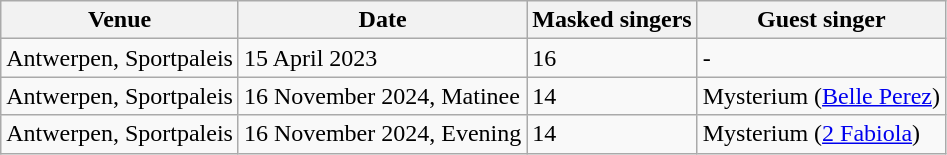<table class="wikitable">
<tr>
<th>Venue</th>
<th>Date</th>
<th>Masked singers</th>
<th>Guest singer</th>
</tr>
<tr>
<td>Antwerpen, Sportpaleis</td>
<td>15 April 2023</td>
<td>16</td>
<td>-</td>
</tr>
<tr>
<td>Antwerpen, Sportpaleis</td>
<td>16 November 2024, Matinee</td>
<td>14</td>
<td>Mysterium (<a href='#'>Belle Perez</a>)</td>
</tr>
<tr>
<td>Antwerpen, Sportpaleis</td>
<td>16 November 2024, Evening</td>
<td>14</td>
<td>Mysterium (<a href='#'>2 Fabiola</a>)</td>
</tr>
</table>
